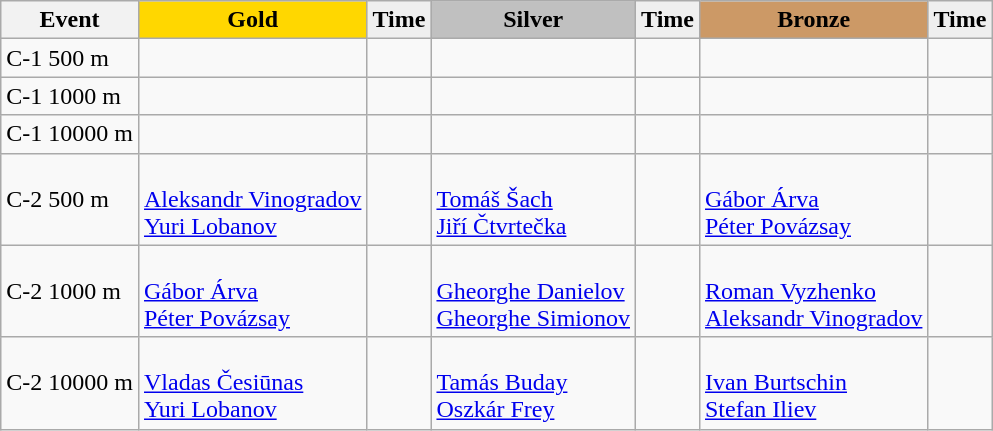<table class="wikitable">
<tr>
<th>Event</th>
<td align=center bgcolor="gold"><strong>Gold</strong></td>
<td align=center bgcolor="EFEFEF"><strong>Time</strong></td>
<td align=center bgcolor="silver"><strong>Silver</strong></td>
<td align=center bgcolor="EFEFEF"><strong>Time</strong></td>
<td align=center bgcolor="CC9966"><strong>Bronze</strong></td>
<td align=center bgcolor="EFEFEF"><strong>Time</strong></td>
</tr>
<tr>
<td>C-1 500 m</td>
<td></td>
<td></td>
<td></td>
<td></td>
<td></td>
<td></td>
</tr>
<tr>
<td>C-1 1000 m</td>
<td></td>
<td></td>
<td></td>
<td></td>
<td></td>
<td></td>
</tr>
<tr>
<td>C-1 10000 m</td>
<td></td>
<td></td>
<td></td>
<td></td>
<td></td>
<td></td>
</tr>
<tr>
<td>C-2 500 m</td>
<td><br><a href='#'>Aleksandr Vinogradov</a><br><a href='#'>Yuri Lobanov</a></td>
<td></td>
<td><br><a href='#'>Tomáš Šach</a><br><a href='#'>Jiří Čtvrtečka</a></td>
<td></td>
<td><br><a href='#'>Gábor Árva</a><br><a href='#'>Péter Povázsay</a></td>
<td></td>
</tr>
<tr>
<td>C-2 1000 m</td>
<td><br><a href='#'>Gábor Árva</a><br><a href='#'>Péter Povázsay</a></td>
<td></td>
<td><br><a href='#'>Gheorghe Danielov</a><br><a href='#'>Gheorghe Simionov</a></td>
<td></td>
<td><br><a href='#'>Roman Vyzhenko</a><br><a href='#'>Aleksandr Vinogradov</a></td>
<td></td>
</tr>
<tr>
<td>C-2 10000 m</td>
<td><br><a href='#'>Vladas Česiūnas</a><br><a href='#'>Yuri Lobanov</a></td>
<td></td>
<td><br><a href='#'>Tamás Buday</a><br><a href='#'>Oszkár Frey</a></td>
<td></td>
<td><br><a href='#'>Ivan Burtschin</a><br><a href='#'>Stefan Iliev</a></td>
<td></td>
</tr>
</table>
